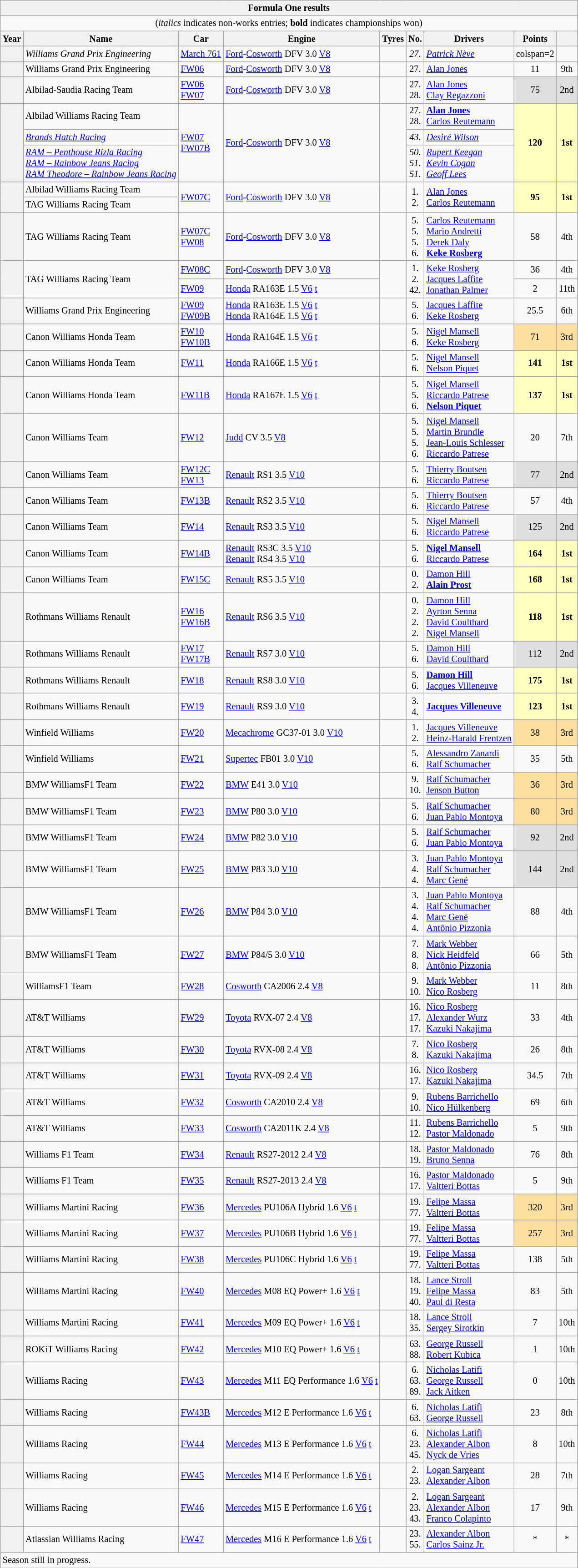<table class="wikitable collapsible collapsed" style="text-align:center; font-size:85%">
<tr>
<th colspan="9">Formula One results</th>
</tr>
<tr>
<td colspan="9">(<em>italics</em> indicates non-works entries; <strong>bold</strong> indicates championships won)</td>
</tr>
<tr>
<th>Year</th>
<th>Name</th>
<th>Car</th>
<th>Engine</th>
<th>Tyres</th>
<th>No.</th>
<th>Drivers</th>
<th>Points</th>
<th></th>
</tr>
<tr>
<th></th>
<td align="left"> <em>Williams Grand Prix Engineering</em></td>
<td align="left"><a href='#'>March 761</a></td>
<td align="left"><a href='#'>Ford</a>-<a href='#'>Cosworth</a> DFV 3.0 <a href='#'>V8</a></td>
<td></td>
<td><em>27.</em></td>
<td align="left"> <em><a href='#'>Patrick Nève</a></em></td>
<td>colspan=2 </td>
</tr>
<tr>
<th></th>
<td align="left"> Williams Grand Prix Engineering</td>
<td align="left"><a href='#'>FW06</a></td>
<td align="left"><a href='#'>Ford</a>-<a href='#'>Cosworth</a> DFV 3.0 <a href='#'>V8</a></td>
<td></td>
<td>27.</td>
<td align="left"> <a href='#'>Alan Jones</a></td>
<td>11</td>
<td>9th</td>
</tr>
<tr>
<th></th>
<td align="left"> Albilad-Saudia Racing Team</td>
<td align="left"><a href='#'>FW06</a><br><a href='#'>FW07</a></td>
<td align="left"><a href='#'>Ford</a>-<a href='#'>Cosworth</a> DFV 3.0 <a href='#'>V8</a></td>
<td></td>
<td>27.<br>28.</td>
<td align="left"> <a href='#'>Alan Jones</a><br> <a href='#'>Clay Regazzoni</a></td>
<td style="background:#DFDFDF;">75</td>
<td style="background:#DFDFDF;">2nd</td>
</tr>
<tr>
<th rowspan="3"></th>
<td align="left"> Albilad Williams Racing Team</td>
<td rowspan="3" style="text-align:left;"><a href='#'>FW07</a><br><a href='#'>FW07B</a></td>
<td rowspan="3" style="text-align:left;"><a href='#'>Ford</a>-<a href='#'>Cosworth</a> DFV 3.0 <a href='#'>V8</a></td>
<td rowspan="3"></td>
<td>27.<br>28.</td>
<td align="left"> <strong><a href='#'>Alan Jones</a></strong><br> <a href='#'>Carlos Reutemann</a></td>
<td rowspan="3" style="background:#FFFFBF;"><strong>120</strong></td>
<td rowspan="3" style="background:#FFFFBF;"><strong>1st</strong></td>
</tr>
<tr>
<td align="left"> <em><a href='#'>Brands Hatch Racing</a></em></td>
<td><em>43.</em></td>
<td align="left"> <em><a href='#'>Desiré Wilson</a></em></td>
</tr>
<tr>
<td align="left"> <em><a href='#'>RAM – Penthouse Rizla Racing</a></em><br> <em><a href='#'>RAM – Rainbow Jeans Racing</a></em><br> <em><a href='#'>RAM Theodore – Rainbow Jeans Racing</a></em></td>
<td><em>50.</em><br><em>51.</em><br><em>51.</em></td>
<td align="left"> <em><a href='#'>Rupert Keegan</a></em><br> <em><a href='#'>Kevin Cogan</a></em><br> <em><a href='#'>Geoff Lees</a></em></td>
</tr>
<tr>
<th rowspan="2"></th>
<td align="left"> Albilad Williams Racing Team</td>
<td style="text-align:left;" rowspan="2"><a href='#'>FW07C</a></td>
<td style="text-align:left;" rowspan="2"><a href='#'>Ford</a>-<a href='#'>Cosworth</a> DFV 3.0 <a href='#'>V8</a></td>
<td rowspan="2"><br></td>
<td rowspan="2">1.<br>2.</td>
<td rowspan="2" style="text-align:left;"> <a href='#'>Alan Jones</a><br> <a href='#'>Carlos Reutemann</a></td>
<td rowspan="2" style="background:#FFFFBF;"><strong>95</strong></td>
<td rowspan="2" style="background:#FFFFBF;"><strong>1st</strong></td>
</tr>
<tr>
<td align="left"> TAG Williams Racing Team</td>
</tr>
<tr>
<th></th>
<td align="left"> TAG Williams Racing Team</td>
<td align="left"><a href='#'>FW07C</a><br><a href='#'>FW08</a></td>
<td align="left"><a href='#'>Ford</a>-<a href='#'>Cosworth</a> DFV 3.0 <a href='#'>V8</a></td>
<td></td>
<td>5.<br>5.<br>5.<br>6.</td>
<td align="left"> <a href='#'>Carlos Reutemann</a><br> <a href='#'>Mario Andretti</a><br> <a href='#'>Derek Daly</a><br> <strong><a href='#'>Keke Rosberg</a></strong></td>
<td>58</td>
<td>4th</td>
</tr>
<tr>
<th rowspan="2"></th>
<td rowspan="2" style="text-align:left;"> TAG Williams Racing Team</td>
<td align="left"><a href='#'>FW08C</a></td>
<td align="left"><a href='#'>Ford</a>-<a href='#'>Cosworth</a> DFV 3.0 <a href='#'>V8</a></td>
<td rowspan="2"></td>
<td rowspan="2">1.<br>2.<br>42.</td>
<td rowspan="2" style="text-align:left;"> <a href='#'>Keke Rosberg</a><br> <a href='#'>Jacques Laffite</a><br> <a href='#'>Jonathan Palmer</a></td>
<td>36</td>
<td>4th</td>
</tr>
<tr>
<td align="left"><a href='#'>FW09</a></td>
<td align="left"><a href='#'>Honda</a> RA163E 1.5 <a href='#'>V6</a> <a href='#'>t</a></td>
<td>2</td>
<td>11th</td>
</tr>
<tr>
<th></th>
<td align="left"> Williams Grand Prix Engineering</td>
<td align="left"><a href='#'>FW09</a><br><a href='#'>FW09B</a></td>
<td align="left"><a href='#'>Honda</a> RA163E 1.5 <a href='#'>V6</a> <a href='#'>t</a><br><a href='#'>Honda</a> RA164E 1.5 <a href='#'>V6</a> <a href='#'>t</a></td>
<td></td>
<td>5.<br>6.</td>
<td align="left"> <a href='#'>Jacques Laffite</a><br> <a href='#'>Keke Rosberg</a></td>
<td>25.5</td>
<td>6th</td>
</tr>
<tr>
<th></th>
<td align="left"> Canon Williams Honda Team</td>
<td align="left"><a href='#'>FW10</a><br><a href='#'>FW10B</a></td>
<td align="left"><a href='#'>Honda</a> RA164E 1.5 <a href='#'>V6</a> <a href='#'>t</a></td>
<td></td>
<td>5.<br>6.</td>
<td align="left"> <a href='#'>Nigel Mansell</a><br> <a href='#'>Keke Rosberg</a></td>
<td style="background:#FFDF9F;">71</td>
<td style="background:#FFDF9F;">3rd</td>
</tr>
<tr>
<th></th>
<td align="left"> Canon Williams Honda Team</td>
<td align="left"><a href='#'>FW11</a></td>
<td align="left"><a href='#'>Honda</a> RA166E 1.5 <a href='#'>V6</a> <a href='#'>t</a></td>
<td></td>
<td>5.<br>6.</td>
<td align="left"> <a href='#'>Nigel Mansell</a><br> <a href='#'>Nelson Piquet</a></td>
<td style="background:#FFFFBF;"><strong>141</strong></td>
<td style="background:#FFFFBF;"><strong>1st</strong></td>
</tr>
<tr>
<th></th>
<td align="left"> Canon Williams Honda Team</td>
<td align="left"><a href='#'>FW11B</a></td>
<td align="left"><a href='#'>Honda</a> RA167E 1.5 <a href='#'>V6</a> <a href='#'>t</a></td>
<td></td>
<td>5.<br>5.<br>6.</td>
<td align="left"> <a href='#'>Nigel Mansell</a><br> <a href='#'>Riccardo Patrese</a><br> <strong><a href='#'>Nelson Piquet</a></strong></td>
<td style="background:#FFFFBF;"><strong>137</strong></td>
<td style="background:#FFFFBF;"><strong>1st</strong></td>
</tr>
<tr>
<th></th>
<td align="left"> Canon Williams Team</td>
<td align="left"><a href='#'>FW12</a></td>
<td align="left"><a href='#'>Judd</a> CV 3.5 <a href='#'>V8</a></td>
<td></td>
<td>5.<br>5.<br>5.<br>6.</td>
<td align="left"> <a href='#'>Nigel Mansell</a><br> <a href='#'>Martin Brundle</a><br> <a href='#'>Jean-Louis Schlesser</a><br> <a href='#'>Riccardo Patrese</a></td>
<td>20</td>
<td>7th</td>
</tr>
<tr>
<th></th>
<td align="left"> Canon Williams Team</td>
<td align="left"><a href='#'>FW12C</a><br><a href='#'>FW13</a></td>
<td align="left"><a href='#'>Renault</a> RS1 3.5 <a href='#'>V10</a></td>
<td></td>
<td>5.<br>6.</td>
<td align="left"> <a href='#'>Thierry Boutsen</a><br> <a href='#'>Riccardo Patrese</a></td>
<td style="background:#DFDFDF;">77</td>
<td style="background:#DFDFDF;">2nd</td>
</tr>
<tr>
<th></th>
<td align="left"> Canon Williams Team</td>
<td align="left"><a href='#'>FW13B</a></td>
<td align="left"><a href='#'>Renault</a> RS2 3.5 <a href='#'>V10</a></td>
<td></td>
<td>5.<br>6.</td>
<td align="left"> <a href='#'>Thierry Boutsen</a><br> <a href='#'>Riccardo Patrese</a></td>
<td>57</td>
<td>4th</td>
</tr>
<tr>
<th></th>
<td align="left"> Canon Williams Team</td>
<td align="left"><a href='#'>FW14</a></td>
<td align="left"><a href='#'>Renault</a> RS3 3.5 <a href='#'>V10</a></td>
<td></td>
<td>5.<br>6.</td>
<td align="left"> <a href='#'>Nigel Mansell</a><br> <a href='#'>Riccardo Patrese</a></td>
<td style="background:#DFDFDF;">125</td>
<td style="background:#DFDFDF;">2nd</td>
</tr>
<tr>
<th></th>
<td align="left"> Canon Williams Team</td>
<td align="left"><a href='#'>FW14B</a></td>
<td align="left"><a href='#'>Renault</a> RS3C 3.5 <a href='#'>V10</a><br><a href='#'>Renault</a> RS4 3.5 <a href='#'>V10</a></td>
<td></td>
<td>5.<br>6.</td>
<td align="left"> <strong><a href='#'>Nigel Mansell</a></strong><br> <a href='#'>Riccardo Patrese</a></td>
<td style="background:#FFFFBF;"><strong>164</strong></td>
<td style="background:#FFFFBF;"><strong>1st</strong></td>
</tr>
<tr>
<th></th>
<td align="left"> Canon Williams Team</td>
<td align="left"><a href='#'>FW15C</a></td>
<td align="left"><a href='#'>Renault</a> RS5 3.5 <a href='#'>V10</a></td>
<td></td>
<td>0.<br>2.</td>
<td align="left"> <a href='#'>Damon Hill</a><br> <strong><a href='#'>Alain Prost</a></strong></td>
<td style="background:#FFFFBF;"><strong>168</strong></td>
<td style="background:#FFFFBF;"><strong>1st</strong></td>
</tr>
<tr>
<th></th>
<td align="left"> Rothmans Williams Renault</td>
<td align="left"><a href='#'>FW16</a><br><a href='#'>FW16B</a></td>
<td align="left"><a href='#'>Renault</a> RS6 3.5 <a href='#'>V10</a></td>
<td></td>
<td>0.<br>2.<br>2.<br>2.</td>
<td align="left"> <a href='#'>Damon Hill</a><br> <a href='#'>Ayrton Senna</a><br> <a href='#'>David Coulthard</a><br> <a href='#'>Nigel Mansell</a></td>
<td style="background:#FFFFBF;"><strong>118</strong></td>
<td style="background:#FFFFBF;"><strong>1st</strong></td>
</tr>
<tr>
<th></th>
<td align="left"> Rothmans Williams Renault</td>
<td align="left"><a href='#'>FW17</a><br><a href='#'>FW17B</a></td>
<td align="left"><a href='#'>Renault</a> RS7 3.0 <a href='#'>V10</a></td>
<td></td>
<td>5.<br>6.</td>
<td align="left"> <a href='#'>Damon Hill</a><br> <a href='#'>David Coulthard</a></td>
<td style="background:#DFDFDF;">112</td>
<td style="background:#DFDFDF;">2nd</td>
</tr>
<tr>
<th></th>
<td align="left"> Rothmans Williams Renault</td>
<td align="left"><a href='#'>FW18</a></td>
<td align="left"><a href='#'>Renault</a> RS8 3.0 <a href='#'>V10</a></td>
<td></td>
<td>5.<br>6.</td>
<td align="left"> <strong><a href='#'>Damon Hill</a></strong><br> <a href='#'>Jacques Villeneuve</a></td>
<td style="background:#FFFFBF;"><strong>175</strong></td>
<td style="background:#FFFFBF;"><strong>1st</strong></td>
</tr>
<tr>
<th></th>
<td align="left"> Rothmans Williams Renault</td>
<td align="left"><a href='#'>FW19</a></td>
<td align="left"><a href='#'>Renault</a> RS9 3.0 <a href='#'>V10</a></td>
<td></td>
<td>3.<br>4.</td>
<td align="left"> <strong><a href='#'>Jacques Villeneuve</a></strong><br></td>
<td style="background:#FFFFBF;"><strong>123</strong></td>
<td style="background:#FFFFBF;"><strong>1st</strong></td>
</tr>
<tr>
<th></th>
<td align="left"> Winfield Williams</td>
<td align="left"><a href='#'>FW20</a></td>
<td align="left"><a href='#'>Mecachrome</a> GC37-01 3.0 <a href='#'>V10</a></td>
<td></td>
<td>1.<br>2.</td>
<td align="left"> <a href='#'>Jacques Villeneuve</a><br> <a href='#'>Heinz-Harald Frentzen</a></td>
<td style="background:#FFDF9F;">38</td>
<td style="background:#FFDF9F;">3rd</td>
</tr>
<tr>
<th></th>
<td align="left"> Winfield Williams</td>
<td align="left"><a href='#'>FW21</a></td>
<td align="left"><a href='#'>Supertec</a> FB01 3.0 <a href='#'>V10</a></td>
<td></td>
<td>5.<br>6.</td>
<td align="left"> <a href='#'>Alessandro Zanardi</a><br> <a href='#'>Ralf Schumacher</a></td>
<td>35</td>
<td>5th</td>
</tr>
<tr>
<th></th>
<td align="left"> BMW WilliamsF1 Team</td>
<td align="left"><a href='#'>FW22</a></td>
<td align="left"><a href='#'>BMW</a> E41 3.0 <a href='#'>V10</a></td>
<td></td>
<td>9.<br>10.</td>
<td align="left"> <a href='#'>Ralf Schumacher</a><br> <a href='#'>Jenson Button</a></td>
<td style="background:#FFDF9F;">36</td>
<td style="background:#FFDF9F;">3rd</td>
</tr>
<tr>
<th></th>
<td align="left"> BMW WilliamsF1 Team</td>
<td align="left"><a href='#'>FW23</a></td>
<td align="left"><a href='#'>BMW</a> P80 3.0 <a href='#'>V10</a></td>
<td></td>
<td>5.<br>6.</td>
<td align="left"> <a href='#'>Ralf Schumacher</a><br> <a href='#'>Juan Pablo Montoya</a></td>
<td style="background:#FFDF9F;">80</td>
<td style="background:#FFDF9F;">3rd</td>
</tr>
<tr>
<th></th>
<td align="left"> BMW WilliamsF1 Team</td>
<td align="left"><a href='#'>FW24</a></td>
<td align="left"><a href='#'>BMW</a> P82 3.0 <a href='#'>V10</a></td>
<td></td>
<td>5.<br>6.</td>
<td align="left"> <a href='#'>Ralf Schumacher</a><br> <a href='#'>Juan Pablo Montoya</a></td>
<td style="background:#DFDFDF;">92</td>
<td style="background:#DFDFDF;">2nd</td>
</tr>
<tr>
<th></th>
<td align="left"> BMW WilliamsF1 Team</td>
<td align="left"><a href='#'>FW25</a></td>
<td align="left"><a href='#'>BMW</a> P83 3.0 <a href='#'>V10</a></td>
<td></td>
<td>3.<br>4.<br>4.</td>
<td align="left"> <a href='#'>Juan Pablo Montoya</a><br> <a href='#'>Ralf Schumacher</a><br> <a href='#'>Marc Gené</a></td>
<td style="background:#DFDFDF;">144</td>
<td style="background:#DFDFDF;">2nd</td>
</tr>
<tr>
<th></th>
<td align="left"> BMW WilliamsF1 Team</td>
<td align="left"><a href='#'>FW26</a></td>
<td align="left"><a href='#'>BMW</a> P84 3.0 <a href='#'>V10</a></td>
<td></td>
<td>3.<br>4.<br>4.<br>4.</td>
<td align="left"> <a href='#'>Juan Pablo Montoya</a><br> <a href='#'>Ralf Schumacher</a><br> <a href='#'>Marc Gené</a><br> <a href='#'>Antônio Pizzonia</a></td>
<td>88</td>
<td>4th</td>
</tr>
<tr>
<th></th>
<td align="left"> BMW WilliamsF1 Team</td>
<td align="left"><a href='#'>FW27</a></td>
<td align="left"><a href='#'>BMW</a> P84/5 3.0 <a href='#'>V10</a></td>
<td></td>
<td>7.<br>8.<br>8.</td>
<td align="left"> <a href='#'>Mark Webber</a><br> <a href='#'>Nick Heidfeld</a><br> <a href='#'>Antônio Pizzonia</a></td>
<td>66</td>
<td>5th</td>
</tr>
<tr>
<th></th>
<td align="left"> WilliamsF1 Team</td>
<td align="left"><a href='#'>FW28</a></td>
<td align="left"><a href='#'>Cosworth</a> CA2006 2.4 <a href='#'>V8</a></td>
<td></td>
<td>9.<br>10.</td>
<td align="left"> <a href='#'>Mark Webber</a><br> <a href='#'>Nico Rosberg</a></td>
<td>11</td>
<td>8th</td>
</tr>
<tr>
<th></th>
<td align="left"> AT&T Williams</td>
<td align="left"><a href='#'>FW29</a></td>
<td align="left"><a href='#'>Toyota</a> RVX-07 2.4 <a href='#'>V8</a></td>
<td></td>
<td>16.<br>17.<br>17.</td>
<td align="left"> <a href='#'>Nico Rosberg</a><br> <a href='#'>Alexander Wurz</a><br> <a href='#'>Kazuki Nakajima</a></td>
<td>33</td>
<td>4th</td>
</tr>
<tr>
<th></th>
<td align="left"> AT&T Williams</td>
<td align="left"><a href='#'>FW30</a></td>
<td align="left"><a href='#'>Toyota</a> RVX-08 2.4 <a href='#'>V8</a></td>
<td></td>
<td>7.<br>8.</td>
<td align="left"> <a href='#'>Nico Rosberg</a><br> <a href='#'>Kazuki Nakajima</a></td>
<td>26</td>
<td>8th</td>
</tr>
<tr>
<th></th>
<td align="left"> AT&T Williams</td>
<td align="left"><a href='#'>FW31</a></td>
<td align="left"><a href='#'>Toyota</a> RVX-09 2.4 <a href='#'>V8</a></td>
<td></td>
<td>16.<br>17.</td>
<td align="left"> <a href='#'>Nico Rosberg</a><br> <a href='#'>Kazuki Nakajima</a></td>
<td>34.5</td>
<td>7th</td>
</tr>
<tr>
<th></th>
<td align="left"> AT&T Williams</td>
<td align="left"><a href='#'>FW32</a></td>
<td align="left"><a href='#'>Cosworth</a> CA2010 2.4 <a href='#'>V8</a></td>
<td></td>
<td>9.<br>10.</td>
<td align="left"> <a href='#'>Rubens Barrichello</a><br> <a href='#'>Nico Hülkenberg</a></td>
<td>69</td>
<td>6th</td>
</tr>
<tr>
<th></th>
<td align="left"> AT&T Williams</td>
<td align="left"><a href='#'>FW33</a></td>
<td align="left"><a href='#'>Cosworth</a> CA2011K 2.4 <a href='#'>V8</a></td>
<td></td>
<td>11.<br>12.</td>
<td align="left"> <a href='#'>Rubens Barrichello</a><br> <a href='#'>Pastor Maldonado</a></td>
<td>5</td>
<td>9th</td>
</tr>
<tr>
<th></th>
<td align="left"> Williams F1 Team</td>
<td align="left"><a href='#'>FW34</a></td>
<td align="left"><a href='#'>Renault</a> RS27-2012 2.4 <a href='#'>V8</a></td>
<td></td>
<td>18.<br>19.</td>
<td align="left"> <a href='#'>Pastor Maldonado</a><br> <a href='#'>Bruno Senna</a></td>
<td>76</td>
<td>8th</td>
</tr>
<tr>
<th></th>
<td align="left"> Williams F1 Team</td>
<td align="left"><a href='#'>FW35</a></td>
<td align="left"><a href='#'>Renault</a> RS27-2013 2.4 <a href='#'>V8</a></td>
<td></td>
<td>16.<br>17.</td>
<td align="left"> <a href='#'>Pastor Maldonado</a><br> <a href='#'>Valtteri Bottas</a></td>
<td>5</td>
<td>9th</td>
</tr>
<tr>
<th></th>
<td align="left"> Williams Martini Racing</td>
<td align="left"><a href='#'>FW36</a></td>
<td align="left"><a href='#'>Mercedes</a> PU106A Hybrid 1.6 <a href='#'>V6</a> <a href='#'>t</a></td>
<td></td>
<td>19.<br>77.</td>
<td align="left"> <a href='#'>Felipe Massa</a><br> <a href='#'>Valtteri Bottas</a></td>
<td style="background:#FFDF9F;">320</td>
<td style="background:#FFDF9F;">3rd</td>
</tr>
<tr>
<th></th>
<td align="left"> Williams Martini Racing</td>
<td align="left"><a href='#'>FW37</a></td>
<td align="left"><a href='#'>Mercedes</a> PU106B Hybrid 1.6 <a href='#'>V6</a> <a href='#'>t</a></td>
<td></td>
<td>19.<br>77.</td>
<td align="left"> <a href='#'>Felipe Massa</a><br> <a href='#'>Valtteri Bottas</a></td>
<td style="background:#FFDF9F;">257</td>
<td style="background:#FFDF9F;">3rd</td>
</tr>
<tr>
<th></th>
<td align="left"> Williams Martini Racing</td>
<td align="left"><a href='#'>FW38</a></td>
<td align="left"><a href='#'>Mercedes</a> PU106C Hybrid 1.6 <a href='#'>V6</a> <a href='#'>t</a></td>
<td></td>
<td>19.<br>77.</td>
<td align="left"> <a href='#'>Felipe Massa</a><br> <a href='#'>Valtteri Bottas</a></td>
<td>138</td>
<td>5th</td>
</tr>
<tr>
<th></th>
<td align="left"> Williams Martini Racing</td>
<td align="left"><a href='#'>FW40</a></td>
<td align="left"><a href='#'>Mercedes</a> M08 EQ Power+ 1.6 <a href='#'>V6</a> <a href='#'>t</a></td>
<td></td>
<td>18.<br>19.<br>40.</td>
<td align="left"> <a href='#'>Lance Stroll</a><br> <a href='#'>Felipe Massa</a><br> <a href='#'>Paul di Resta</a></td>
<td>83</td>
<td>5th</td>
</tr>
<tr>
<th></th>
<td align="left"> Williams Martini Racing</td>
<td align="left"><a href='#'>FW41</a></td>
<td align="left"><a href='#'>Mercedes</a> M09 EQ Power+ 1.6 <a href='#'>V6</a> <a href='#'>t</a></td>
<td></td>
<td>18.<br>35.</td>
<td align="left"> <a href='#'>Lance Stroll</a><br> <a href='#'>Sergey Sirotkin</a></td>
<td>7</td>
<td>10th</td>
</tr>
<tr>
<th></th>
<td align="left"> ROKiT Williams Racing</td>
<td align="left"><a href='#'>FW42</a></td>
<td align="left"><a href='#'>Mercedes</a> M10 EQ Power+ 1.6 <a href='#'>V6</a> <a href='#'>t</a></td>
<td></td>
<td>63.<br>88.</td>
<td align="left"> <a href='#'>George Russell</a><br> <a href='#'>Robert Kubica</a></td>
<td>1</td>
<td>10th</td>
</tr>
<tr>
<th></th>
<td align="left"> Williams Racing</td>
<td align="left"><a href='#'>FW43</a></td>
<td align="left"><a href='#'>Mercedes</a> M11 EQ Performance 1.6 <a href='#'>V6</a> <a href='#'>t</a></td>
<td></td>
<td>6.<br>63.<br>89.</td>
<td align="left"> <a href='#'>Nicholas Latifi</a><br> <a href='#'>George Russell</a><br>  <a href='#'>Jack Aitken</a></td>
<td>0</td>
<td>10th</td>
</tr>
<tr>
<th></th>
<td align="left"> Williams Racing</td>
<td align="left"><a href='#'>FW43B</a></td>
<td align="left"><a href='#'>Mercedes</a> M12 E Performance 1.6 <a href='#'>V6</a> <a href='#'>t</a></td>
<td></td>
<td>6.<br>63.</td>
<td align="left"> <a href='#'>Nicholas Latifi</a><br> <a href='#'>George Russell</a></td>
<td>23</td>
<td>8th</td>
</tr>
<tr>
<th></th>
<td align="left"> Williams Racing</td>
<td align="left"><a href='#'>FW44</a></td>
<td align="left"><a href='#'>Mercedes</a> M13 E Performance 1.6 <a href='#'>V6</a> <a href='#'>t</a></td>
<td></td>
<td>6.<br>23.<br>45.</td>
<td align="left"> <a href='#'>Nicholas Latifi</a><br> <a href='#'>Alexander Albon</a><br> <a href='#'>Nyck de Vries</a></td>
<td>8</td>
<td>10th</td>
</tr>
<tr>
<th></th>
<td align="left"> Williams Racing</td>
<td align="left"><a href='#'>FW45</a></td>
<td align="left"><a href='#'>Mercedes</a> M14 E Performance 1.6 <a href='#'>V6</a> <a href='#'>t</a></td>
<td></td>
<td>2.<br>23.</td>
<td align="left"> <a href='#'>Logan Sargeant</a><br> <a href='#'>Alexander Albon</a></td>
<td>28</td>
<td>7th</td>
</tr>
<tr>
<th></th>
<td align="left"> Williams Racing</td>
<td align="left"><a href='#'>FW46</a></td>
<td align="left"><a href='#'>Mercedes</a> M15 E Performance 1.6 <a href='#'>V6</a> <a href='#'>t</a></td>
<td></td>
<td>2.<br>23.<br>43.</td>
<td align="left"> <a href='#'>Logan Sargeant</a><br> <a href='#'>Alexander Albon</a><br> <a href='#'>Franco Colapinto</a></td>
<td>17</td>
<td>9th</td>
</tr>
<tr>
<th></th>
<td align="left"> Atlassian Williams Racing</td>
<td align="left"><a href='#'>FW47</a></td>
<td align="left"><a href='#'>Mercedes</a> M16 E Performance 1.6 <a href='#'>V6</a> <a href='#'>t</a></td>
<td></td>
<td>23.<br>55.</td>
<td align="left"> <a href='#'>Alexander Albon</a><br> <a href='#'>Carlos Sainz Jr.</a></td>
<td>*</td>
<td>*</td>
</tr>
<tr>
<td colspan=9 align=left> Season still in progress.</td>
</tr>
</table>
